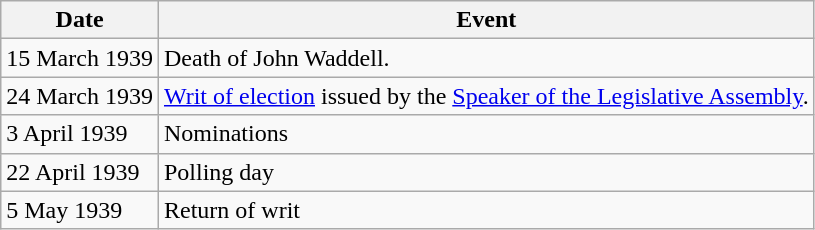<table class="wikitable">
<tr>
<th>Date</th>
<th>Event</th>
</tr>
<tr>
<td>15 March 1939</td>
<td>Death of John Waddell.</td>
</tr>
<tr>
<td>24 March 1939</td>
<td><a href='#'>Writ of election</a> issued by the <a href='#'>Speaker of the Legislative Assembly</a>.</td>
</tr>
<tr>
<td>3 April 1939</td>
<td>Nominations</td>
</tr>
<tr>
<td>22 April 1939</td>
<td>Polling day</td>
</tr>
<tr>
<td>5 May 1939</td>
<td>Return of writ</td>
</tr>
</table>
